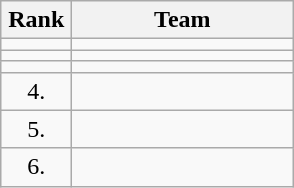<table class="wikitable" style="text-align: center;">
<tr>
<th width=40>Rank</th>
<th width=140>Team</th>
</tr>
<tr>
<td></td>
<td style="text-align:left;"><strong></strong></td>
</tr>
<tr>
<td></td>
<td style="text-align:left;"></td>
</tr>
<tr>
<td></td>
<td style="text-align:left;"></td>
</tr>
<tr>
<td>4.</td>
<td style="text-align:left;"></td>
</tr>
<tr>
<td>5.</td>
<td style="text-align:left;"></td>
</tr>
<tr>
<td>6.</td>
<td style="text-align:left;"></td>
</tr>
</table>
